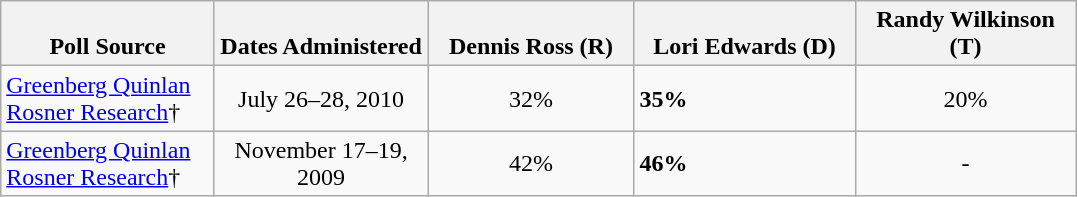<table class="wikitable">
<tr valign=bottom>
<th width='135'>Poll Source</th>
<th width='135'>Dates Administered</th>
<th width='130'>Dennis Ross (R)</th>
<th width='140'>Lori Edwards (D)</th>
<th width='140'>Randy Wilkinson (T)</th>
</tr>
<tr>
<td><a href='#'>Greenberg Quinlan Rosner Research</a>†</td>
<td align=center>July 26–28, 2010</td>
<td align=center>32%</td>
<td><strong>35%</strong></td>
<td align=center>20%</td>
</tr>
<tr>
<td><a href='#'>Greenberg Quinlan Rosner Research</a>†</td>
<td align=center>November 17–19, 2009</td>
<td align=center>42%</td>
<td><strong>46%</strong></td>
<td align=center>-</td>
</tr>
</table>
